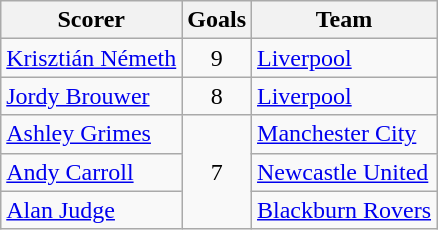<table class="wikitable">
<tr>
<th>Scorer</th>
<th>Goals</th>
<th>Team</th>
</tr>
<tr>
<td> <a href='#'>Krisztián Németh</a></td>
<td align=center>9</td>
<td><a href='#'>Liverpool</a></td>
</tr>
<tr>
<td> <a href='#'>Jordy Brouwer</a></td>
<td align=center>8</td>
<td><a href='#'>Liverpool</a></td>
</tr>
<tr>
<td> <a href='#'>Ashley Grimes</a></td>
<td rowspan="3" align=center>7</td>
<td><a href='#'>Manchester City</a></td>
</tr>
<tr>
<td> <a href='#'>Andy Carroll</a></td>
<td><a href='#'>Newcastle United</a></td>
</tr>
<tr>
<td> <a href='#'>Alan Judge</a></td>
<td><a href='#'>Blackburn Rovers</a></td>
</tr>
</table>
